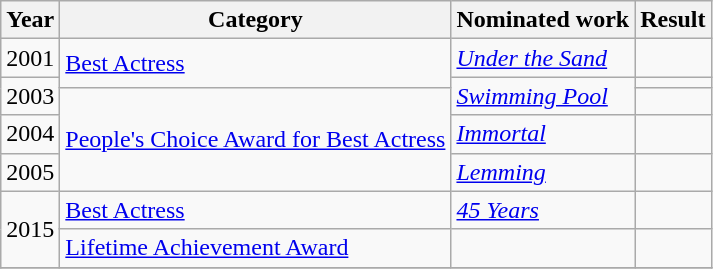<table class="wikitable sortable">
<tr>
<th>Year</th>
<th>Category</th>
<th>Nominated work</th>
<th>Result</th>
</tr>
<tr>
<td>2001</td>
<td rowspan="2"><a href='#'>Best Actress</a></td>
<td><em><a href='#'>Under the Sand</a></em></td>
<td></td>
</tr>
<tr>
<td rowspan="2">2003</td>
<td rowspan="2"><em><a href='#'>Swimming Pool</a></em></td>
<td></td>
</tr>
<tr>
<td rowspan="3"><a href='#'>People's Choice Award for Best Actress</a></td>
<td></td>
</tr>
<tr>
<td>2004</td>
<td><em><a href='#'>Immortal</a></em></td>
<td></td>
</tr>
<tr>
<td>2005</td>
<td><em><a href='#'>Lemming</a></em></td>
<td></td>
</tr>
<tr>
<td rowspan="2">2015</td>
<td><a href='#'>Best Actress</a></td>
<td><em><a href='#'>45 Years</a></em></td>
<td></td>
</tr>
<tr>
<td><a href='#'>Lifetime Achievement Award</a></td>
<td></td>
<td></td>
</tr>
<tr>
</tr>
</table>
